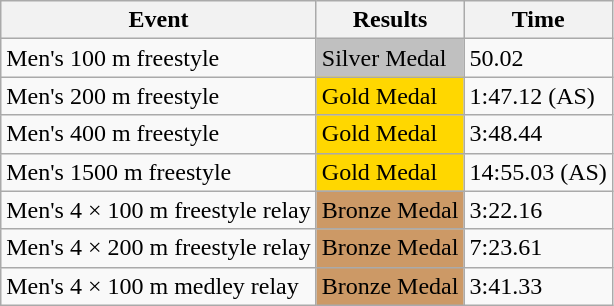<table class="wikitable">
<tr>
<th>Event</th>
<th>Results</th>
<th>Time</th>
</tr>
<tr>
<td>Men's 100 m freestyle</td>
<td bgcolor="Silver">Silver Medal</td>
<td>50.02</td>
</tr>
<tr>
<td>Men's 200 m freestyle</td>
<td bgcolor="Gold">Gold Medal</td>
<td>1:47.12 (AS)</td>
</tr>
<tr>
<td>Men's 400 m freestyle</td>
<td bgcolor="Gold">Gold Medal</td>
<td>3:48.44</td>
</tr>
<tr>
<td>Men's 1500 m freestyle</td>
<td bgcolor="Gold">Gold Medal</td>
<td>14:55.03 (AS)</td>
</tr>
<tr>
<td>Men's 4 × 100 m freestyle relay</td>
<td bgcolor="#cc9966">Bronze Medal</td>
<td>3:22.16</td>
</tr>
<tr>
<td>Men's 4 × 200 m freestyle relay</td>
<td bgcolor="#cc9966">Bronze Medal</td>
<td>7:23.61</td>
</tr>
<tr>
<td>Men's 4 × 100 m medley relay</td>
<td bgcolor="#cc9966">Bronze Medal</td>
<td>3:41.33</td>
</tr>
</table>
